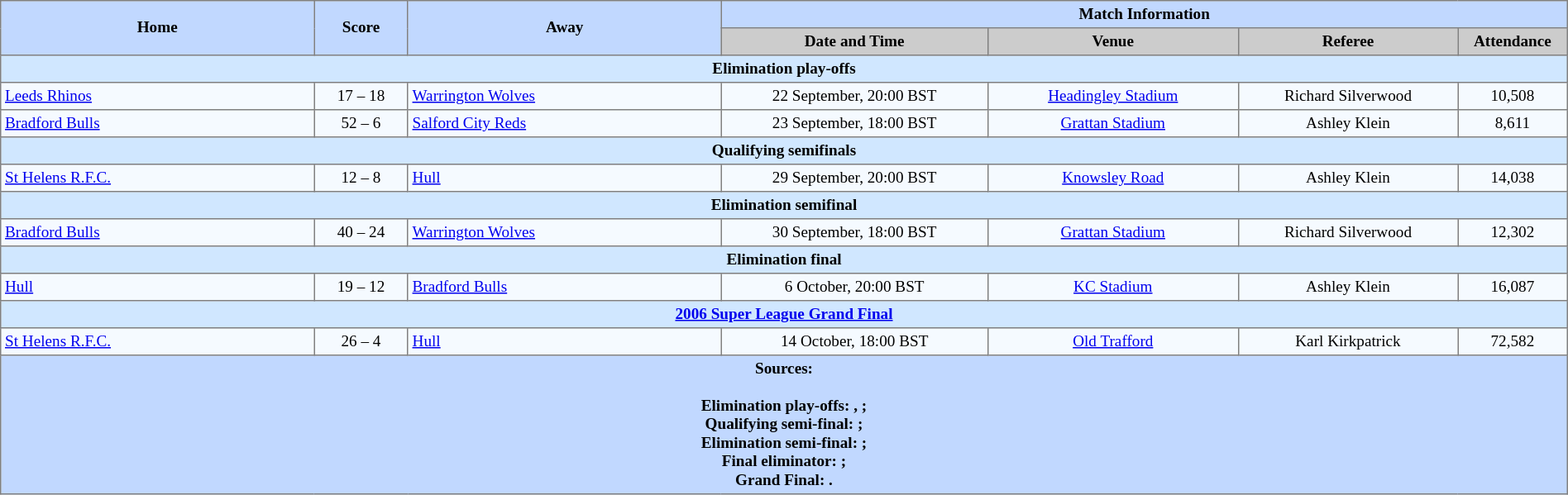<table border="1" cellpadding="3" cellspacing="0" style="border-collapse:collapse; font-size:80%; text-align:center; width:100%;">
<tr style="background:#c1d8ff;">
<th rowspan="2" style="width:20%;">Home</th>
<th rowspan="2" style="width:6%;">Score</th>
<th rowspan="2" style="width:20%;">Away</th>
<th colspan=6>Match Information</th>
</tr>
<tr style="background:#ccc;">
<th width=17%>Date and Time</th>
<th width=16%>Venue</th>
<th width=14%>Referee</th>
<th width=7%>Attendance</th>
</tr>
<tr style="background:#d0e7ff;">
<td colspan=7><strong>Elimination play-offs</strong></td>
</tr>
<tr style="background:#f5faff;">
<td align=left> <a href='#'>Leeds Rhinos</a></td>
<td>17 – 18</td>
<td align=left> <a href='#'>Warrington Wolves</a></td>
<td>22 September, 20:00 BST</td>
<td><a href='#'>Headingley Stadium</a></td>
<td>Richard Silverwood</td>
<td>10,508</td>
</tr>
<tr style="background:#f5faff;">
<td align=left> <a href='#'>Bradford Bulls</a></td>
<td>52 – 6</td>
<td align=left> <a href='#'>Salford City Reds</a></td>
<td>23 September, 18:00 BST</td>
<td><a href='#'>Grattan Stadium</a></td>
<td>Ashley Klein</td>
<td>8,611</td>
</tr>
<tr style="background:#d0e7ff;">
<td colspan=7><strong>Qualifying semifinals</strong></td>
</tr>
<tr style="background:#f5faff;">
<td align=left> <a href='#'>St Helens R.F.C.</a></td>
<td>12 – 8</td>
<td align=left> <a href='#'>Hull</a></td>
<td>29 September, 20:00 BST</td>
<td><a href='#'>Knowsley Road</a></td>
<td>Ashley Klein</td>
<td>14,038</td>
</tr>
<tr style="background:#d0e7ff;">
<td colspan=7><strong>Elimination semifinal</strong></td>
</tr>
<tr style="background:#f5faff;">
<td align=left> <a href='#'>Bradford Bulls</a></td>
<td>40 – 24</td>
<td align=left> <a href='#'>Warrington Wolves</a></td>
<td>30 September, 18:00 BST</td>
<td><a href='#'>Grattan Stadium</a></td>
<td>Richard Silverwood</td>
<td>12,302</td>
</tr>
<tr style="background:#d0e7ff;">
<td colspan=7><strong>Elimination final</strong></td>
</tr>
<tr style="background:#f5faff;">
<td align=left> <a href='#'>Hull</a></td>
<td>19 – 12</td>
<td align=left> <a href='#'>Bradford Bulls</a></td>
<td>6 October, 20:00 BST</td>
<td><a href='#'>KC Stadium</a></td>
<td>Ashley Klein</td>
<td>16,087</td>
</tr>
<tr style="background:#d0e7ff;">
<td colspan=7><strong><a href='#'>2006 Super League Grand Final</a></strong></td>
</tr>
<tr style="background:#f5faff;">
<td align=left> <a href='#'>St Helens R.F.C.</a></td>
<td>26 – 4</td>
<td align=left> <a href='#'>Hull</a></td>
<td>14 October, 18:00 BST</td>
<td><a href='#'>Old Trafford</a></td>
<td>Karl Kirkpatrick</td>
<td>72,582</td>
</tr>
<tr style="background:#c1d8ff;">
<th colspan=10>Sources:<br><br>Elimination play-offs: ,  ;<br>
Qualifying semi-final: ;<br>
Elimination semi-final: ;<br>
Final eliminator: ;<br>
Grand Final: .</th>
</tr>
</table>
